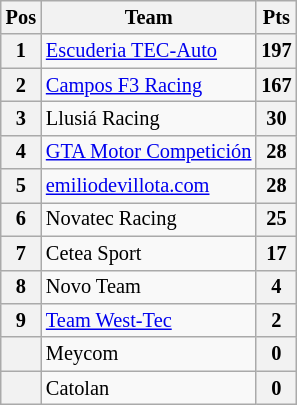<table class="wikitable" style="font-size: 85%">
<tr valign="top">
<th valign="middle">Pos</th>
<th valign="middle">Team</th>
<th valign="middle">Pts</th>
</tr>
<tr>
<th>1</th>
<td> <a href='#'>Escuderia TEC-Auto</a></td>
<th>197</th>
</tr>
<tr>
<th>2</th>
<td> <a href='#'>Campos F3 Racing</a></td>
<th>167</th>
</tr>
<tr>
<th>3</th>
<td> Llusiá Racing</td>
<th>30</th>
</tr>
<tr>
<th>4</th>
<td nowrap> <a href='#'>GTA Motor Competición</a></td>
<th>28</th>
</tr>
<tr>
<th>5</th>
<td> <a href='#'>emiliodevillota.com</a></td>
<th>28</th>
</tr>
<tr>
<th>6</th>
<td> Novatec Racing</td>
<th>25</th>
</tr>
<tr>
<th>7</th>
<td> Cetea Sport</td>
<th>17</th>
</tr>
<tr>
<th>8</th>
<td> Novo Team</td>
<th>4</th>
</tr>
<tr>
<th>9</th>
<td> <a href='#'>Team West-Tec</a></td>
<th>2</th>
</tr>
<tr>
<th></th>
<td> Meycom</td>
<th>0</th>
</tr>
<tr>
<th></th>
<td> Catolan</td>
<th>0</th>
</tr>
</table>
